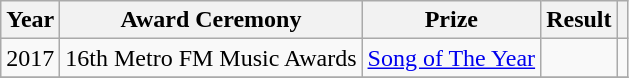<table class="wikitable">
<tr>
<th>Year</th>
<th>Award Ceremony</th>
<th>Prize</th>
<th>Result</th>
<th></th>
</tr>
<tr>
<td><div>2017</div></td>
<td>16th Metro FM Music Awards</td>
<td><a href='#'>Song of The Year</a></td>
<td></td>
<td></td>
</tr>
<tr>
</tr>
</table>
